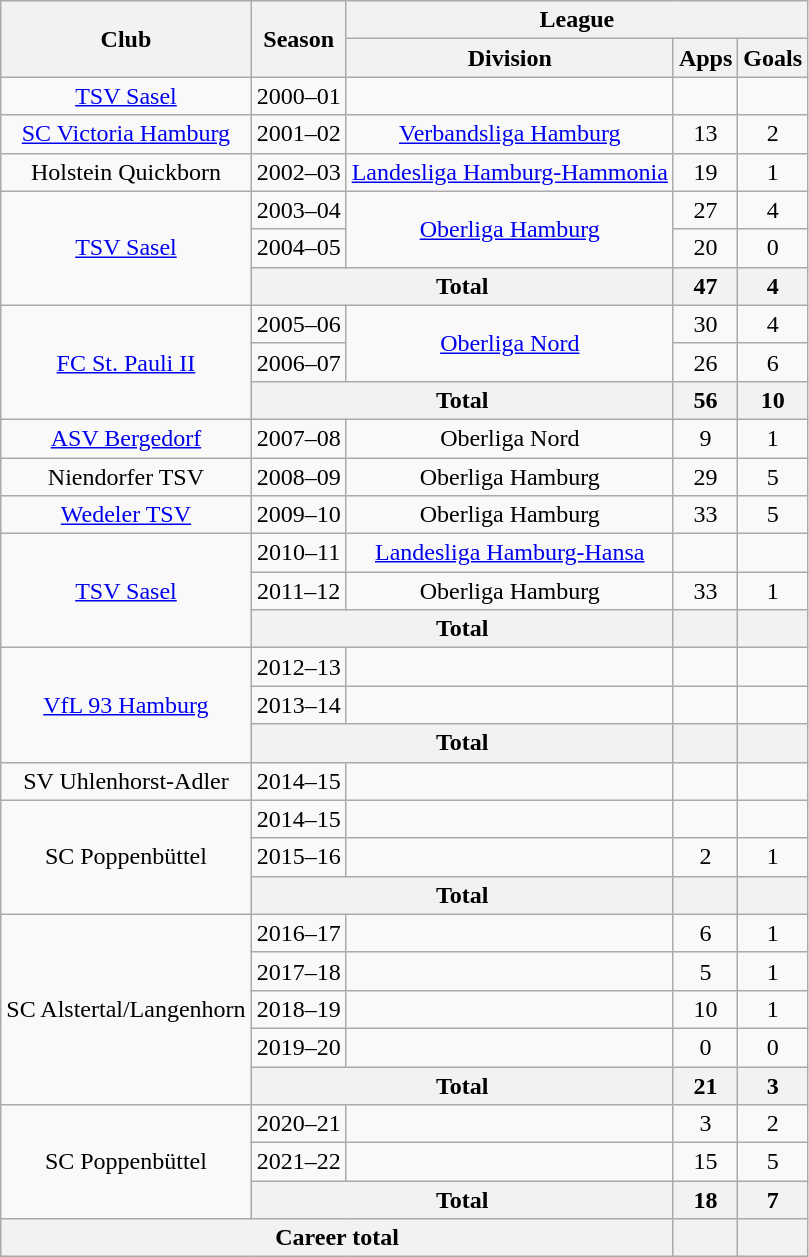<table class="wikitable" style="text-align:center">
<tr>
<th rowspan="2">Club</th>
<th rowspan="2">Season</th>
<th colspan="3">League</th>
</tr>
<tr>
<th>Division</th>
<th>Apps</th>
<th>Goals</th>
</tr>
<tr>
<td><a href='#'>TSV Sasel</a></td>
<td>2000–01</td>
<td></td>
<td></td>
<td></td>
</tr>
<tr>
<td><a href='#'>SC Victoria Hamburg</a></td>
<td>2001–02</td>
<td><a href='#'>Verbandsliga Hamburg</a></td>
<td>13</td>
<td>2</td>
</tr>
<tr>
<td>Holstein Quickborn</td>
<td>2002–03</td>
<td><a href='#'>Landesliga Hamburg-Hammonia</a></td>
<td>19</td>
<td>1</td>
</tr>
<tr>
<td rowspan="3"><a href='#'>TSV Sasel</a></td>
<td>2003–04</td>
<td rowspan="2"><a href='#'>Oberliga Hamburg</a></td>
<td>27</td>
<td>4</td>
</tr>
<tr>
<td>2004–05</td>
<td>20</td>
<td>0</td>
</tr>
<tr>
<th colspan="2">Total</th>
<th>47</th>
<th>4</th>
</tr>
<tr>
<td rowspan="3"><a href='#'>FC St. Pauli II</a></td>
<td>2005–06</td>
<td rowspan="2"><a href='#'>Oberliga Nord</a></td>
<td>30</td>
<td>4</td>
</tr>
<tr>
<td>2006–07</td>
<td>26</td>
<td>6</td>
</tr>
<tr>
<th colspan="2">Total</th>
<th>56</th>
<th>10</th>
</tr>
<tr>
<td><a href='#'>ASV Bergedorf</a></td>
<td>2007–08</td>
<td>Oberliga Nord</td>
<td>9</td>
<td>1</td>
</tr>
<tr>
<td>Niendorfer TSV</td>
<td>2008–09</td>
<td>Oberliga Hamburg</td>
<td>29</td>
<td>5</td>
</tr>
<tr>
<td><a href='#'>Wedeler TSV</a></td>
<td>2009–10</td>
<td>Oberliga Hamburg</td>
<td>33</td>
<td>5</td>
</tr>
<tr>
<td rowspan="3"><a href='#'>TSV Sasel</a></td>
<td>2010–11</td>
<td><a href='#'>Landesliga Hamburg-Hansa</a></td>
<td></td>
<td></td>
</tr>
<tr>
<td>2011–12</td>
<td>Oberliga Hamburg</td>
<td>33</td>
<td>1</td>
</tr>
<tr>
<th colspan="2">Total</th>
<th></th>
<th></th>
</tr>
<tr>
<td rowspan="3"><a href='#'>VfL 93 Hamburg</a></td>
<td>2012–13</td>
<td></td>
<td></td>
<td></td>
</tr>
<tr>
<td>2013–14</td>
<td></td>
<td></td>
<td></td>
</tr>
<tr>
<th colspan="2">Total</th>
<th></th>
<th></th>
</tr>
<tr>
<td>SV Uhlenhorst-Adler</td>
<td>2014–15</td>
<td></td>
<td></td>
<td></td>
</tr>
<tr>
<td rowspan="3">SC Poppenbüttel</td>
<td>2014–15</td>
<td></td>
<td></td>
<td></td>
</tr>
<tr>
<td>2015–16</td>
<td></td>
<td>2</td>
<td>1</td>
</tr>
<tr>
<th colspan="2">Total</th>
<th></th>
<th></th>
</tr>
<tr>
<td rowspan="5">SC Alstertal/Langenhorn</td>
<td>2016–17</td>
<td></td>
<td>6</td>
<td>1</td>
</tr>
<tr>
<td>2017–18</td>
<td></td>
<td>5</td>
<td>1</td>
</tr>
<tr>
<td>2018–19</td>
<td></td>
<td>10</td>
<td>1</td>
</tr>
<tr>
<td>2019–20</td>
<td></td>
<td>0</td>
<td>0</td>
</tr>
<tr>
<th colspan="2">Total</th>
<th>21</th>
<th>3</th>
</tr>
<tr>
<td rowspan="3">SC Poppenbüttel</td>
<td>2020–21</td>
<td></td>
<td>3</td>
<td>2</td>
</tr>
<tr>
<td>2021–22</td>
<td></td>
<td>15</td>
<td>5</td>
</tr>
<tr>
<th colspan="2">Total</th>
<th>18</th>
<th>7</th>
</tr>
<tr>
<th colspan="3">Career total</th>
<th></th>
<th></th>
</tr>
</table>
